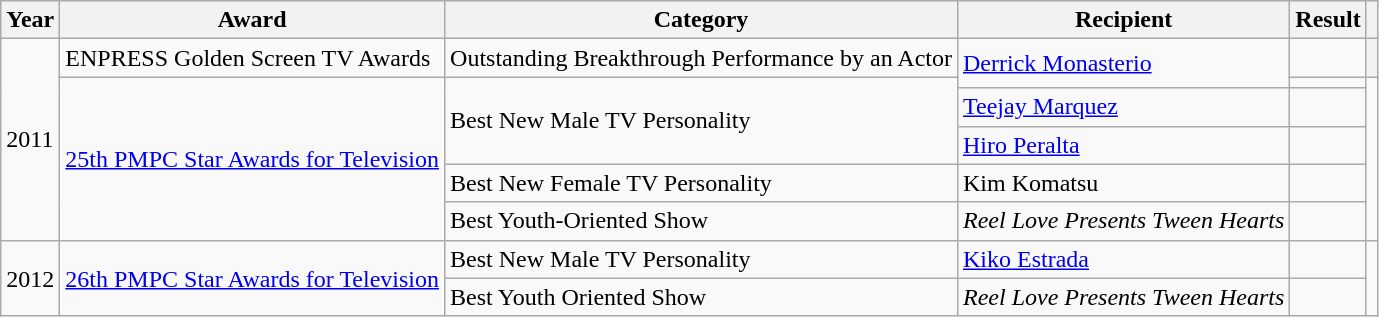<table class="wikitable">
<tr>
<th>Year</th>
<th>Award</th>
<th>Category</th>
<th>Recipient</th>
<th>Result</th>
<th></th>
</tr>
<tr>
<td rowspan=6>2011</td>
<td>ENPRESS Golden Screen TV Awards</td>
<td>Outstanding Breakthrough Performance by an Actor</td>
<td rowspan=2><a href='#'>Derrick Monasterio</a></td>
<td></td>
<th></th>
</tr>
<tr>
<td rowspan=5><a href='#'>25th PMPC Star Awards for Television</a></td>
<td rowspan=3>Best New Male TV Personality</td>
<td></td>
<td rowspan=5></td>
</tr>
<tr>
<td><a href='#'>Teejay Marquez</a></td>
<td></td>
</tr>
<tr>
<td><a href='#'>Hiro Peralta</a></td>
<td></td>
</tr>
<tr>
<td>Best New Female TV Personality</td>
<td>Kim Komatsu</td>
<td></td>
</tr>
<tr>
<td>Best Youth-Oriented Show</td>
<td><em>Reel Love Presents Tween Hearts</em></td>
<td></td>
</tr>
<tr>
<td rowspan=2>2012</td>
<td rowspan=2><a href='#'>26th PMPC Star Awards for Television</a></td>
<td>Best New Male TV Personality</td>
<td><a href='#'>Kiko Estrada</a></td>
<td></td>
<td rowspan=2></td>
</tr>
<tr>
<td>Best Youth Oriented Show</td>
<td><em>Reel Love Presents Tween Hearts</em></td>
<td></td>
</tr>
</table>
